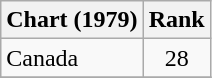<table class="wikitable">
<tr>
<th>Chart (1979)</th>
<th style="text-align:center;">Rank</th>
</tr>
<tr>
<td>Canada </td>
<td style="text-align:center;">28</td>
</tr>
<tr>
</tr>
</table>
